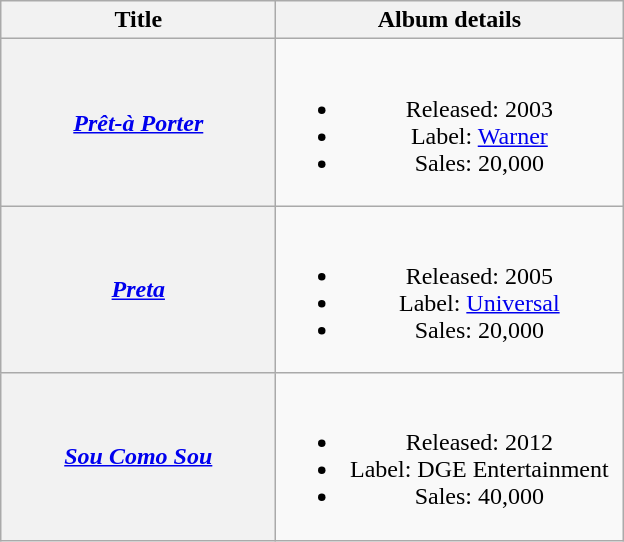<table class="wikitable" style="text-align:center;">
<tr>
<th scope="col" style="width:11em;">Title</th>
<th scope="col" style="width:14em;">Album details</th>
</tr>
<tr>
<th scope="row"><em><a href='#'>Prêt-à Porter</a></em></th>
<td><br><ul><li>Released: 2003</li><li>Label: <a href='#'>Warner</a></li><li>Sales: 20,000</li></ul></td>
</tr>
<tr>
<th scope="row"><em><a href='#'>Preta</a></em></th>
<td><br><ul><li>Released: 2005</li><li>Label: <a href='#'>Universal</a></li><li>Sales: 20,000</li></ul></td>
</tr>
<tr>
<th scope="row"><em><a href='#'>Sou Como Sou</a></em></th>
<td><br><ul><li>Released: 2012</li><li>Label: DGE Entertainment</li><li>Sales: 40,000</li></ul></td>
</tr>
</table>
